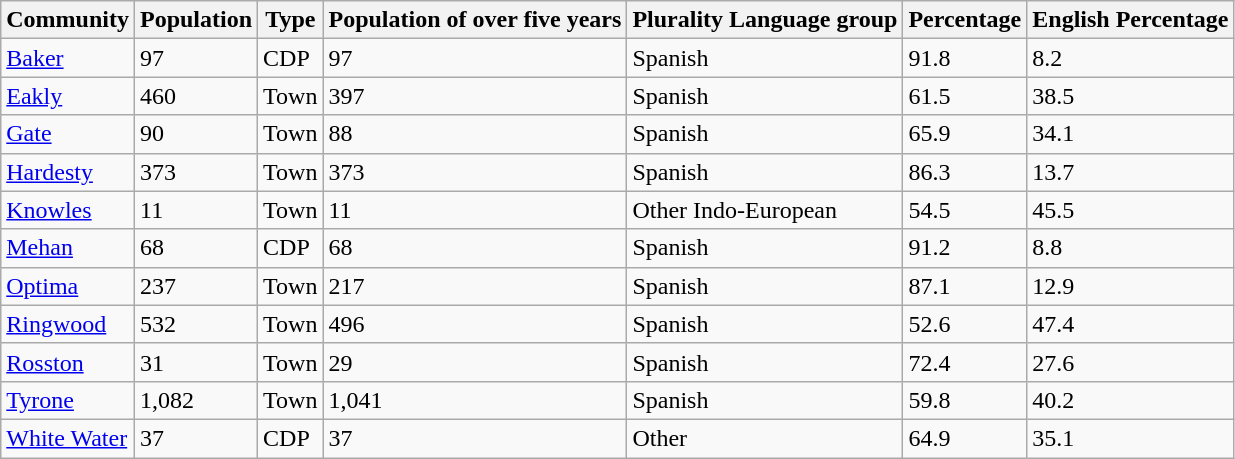<table class="wikitable sortable">
<tr>
<th>Community</th>
<th>Population</th>
<th>Type</th>
<th>Population of over five years</th>
<th>Plurality Language group</th>
<th>Percentage</th>
<th>English Percentage</th>
</tr>
<tr>
<td><a href='#'>Baker</a></td>
<td>97</td>
<td>CDP</td>
<td>97</td>
<td>Spanish</td>
<td>91.8</td>
<td>8.2</td>
</tr>
<tr>
<td><a href='#'>Eakly</a></td>
<td>460</td>
<td>Town</td>
<td>397</td>
<td>Spanish</td>
<td>61.5</td>
<td>38.5</td>
</tr>
<tr>
<td><a href='#'>Gate</a></td>
<td>90</td>
<td>Town</td>
<td>88</td>
<td>Spanish</td>
<td>65.9</td>
<td>34.1</td>
</tr>
<tr>
<td><a href='#'>Hardesty</a></td>
<td>373</td>
<td>Town</td>
<td>373</td>
<td>Spanish</td>
<td>86.3</td>
<td>13.7</td>
</tr>
<tr>
<td><a href='#'>Knowles</a></td>
<td>11</td>
<td>Town</td>
<td>11</td>
<td>Other Indo-European</td>
<td>54.5</td>
<td>45.5</td>
</tr>
<tr>
<td><a href='#'>Mehan</a></td>
<td>68</td>
<td>CDP</td>
<td>68</td>
<td>Spanish</td>
<td>91.2</td>
<td>8.8</td>
</tr>
<tr>
<td><a href='#'>Optima</a></td>
<td>237</td>
<td>Town</td>
<td>217</td>
<td>Spanish</td>
<td>87.1</td>
<td>12.9</td>
</tr>
<tr>
<td><a href='#'>Ringwood</a></td>
<td>532</td>
<td>Town</td>
<td>496</td>
<td>Spanish</td>
<td>52.6</td>
<td>47.4</td>
</tr>
<tr>
<td><a href='#'>Rosston</a></td>
<td>31</td>
<td>Town</td>
<td>29</td>
<td>Spanish</td>
<td>72.4</td>
<td>27.6</td>
</tr>
<tr>
<td><a href='#'>Tyrone</a></td>
<td>1,082</td>
<td>Town</td>
<td>1,041</td>
<td>Spanish</td>
<td>59.8</td>
<td>40.2</td>
</tr>
<tr>
<td><a href='#'>White Water</a></td>
<td>37</td>
<td>CDP</td>
<td>37</td>
<td>Other</td>
<td>64.9</td>
<td>35.1</td>
</tr>
</table>
